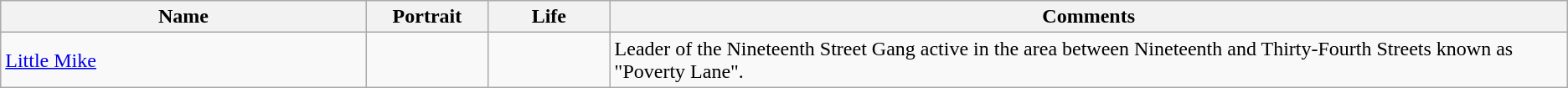<table class=wikitable>
<tr>
<th width="21%">Name</th>
<th width="7%">Portrait</th>
<th width="7%">Life</th>
<th width="55%">Comments</th>
</tr>
<tr>
<td><a href='#'>Little Mike</a></td>
<td></td>
<td></td>
<td>Leader of the Nineteenth Street Gang active in the area between Nineteenth and Thirty-Fourth Streets known as "Poverty Lane".</td>
</tr>
</table>
